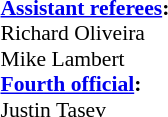<table style="width:100%;font-size:90%">
<tr>
<td><br><strong><a href='#'>Assistant referees</a>:</strong>
<br>Richard Oliveira
<br>Mike Lambert
<br><strong><a href='#'>Fourth official</a>:</strong>
<br>Justin Tasev</td>
<td style="width:60%; vertical-align:top"></td>
</tr>
</table>
